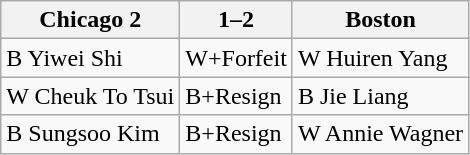<table class="wikitable">
<tr>
<th>Chicago 2</th>
<th>1–2</th>
<th>Boston</th>
</tr>
<tr>
<td>B Yiwei Shi</td>
<td>W+Forfeit</td>
<td>W Huiren Yang</td>
</tr>
<tr>
<td>W Cheuk To Tsui</td>
<td>B+Resign</td>
<td>B Jie Liang</td>
</tr>
<tr>
<td>B Sungsoo Kim</td>
<td>B+Resign</td>
<td>W Annie Wagner</td>
</tr>
</table>
